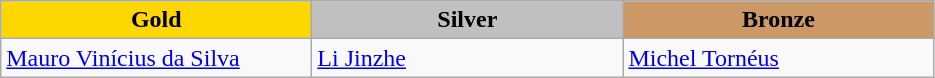<table class="wikitable" style="text-align:left">
<tr align="center">
<td width=200 bgcolor=gold><strong>Gold</strong></td>
<td width=200 bgcolor=silver><strong>Silver</strong></td>
<td width=200 bgcolor=CC9966><strong>Bronze</strong></td>
</tr>
<tr>
<td><a href='#'>Mauro Vinícius da Silva</a><br><em></em></td>
<td><a href='#'>Li Jinzhe</a><br><em></em></td>
<td><a href='#'>Michel Tornéus</a><br><em></em></td>
</tr>
</table>
